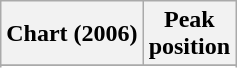<table class="wikitable sortable">
<tr>
<th>Chart (2006)</th>
<th>Peak<br>position</th>
</tr>
<tr>
</tr>
<tr>
</tr>
</table>
